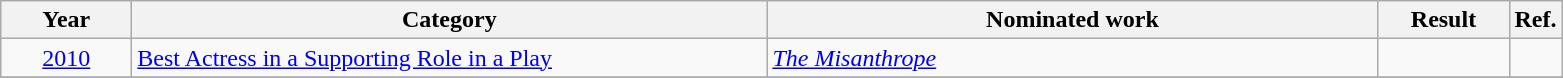<table class=wikitable>
<tr>
<th scope="col" style="width:5em;">Year</th>
<th scope="col" style="width:26em;">Category</th>
<th scope="col" style="width:25em;">Nominated work</th>
<th scope="col" style="width:5em;">Result</th>
<th>Ref.</th>
</tr>
<tr>
<td style="text-align:center;"><a href='#'>2010</a></td>
<td><a href='#'>Best Actress in a Supporting Role in a Play</a></td>
<td><em><a href='#'>The Misanthrope</a></em></td>
<td></td>
<td style="text-align:center;"></td>
</tr>
<tr>
</tr>
</table>
